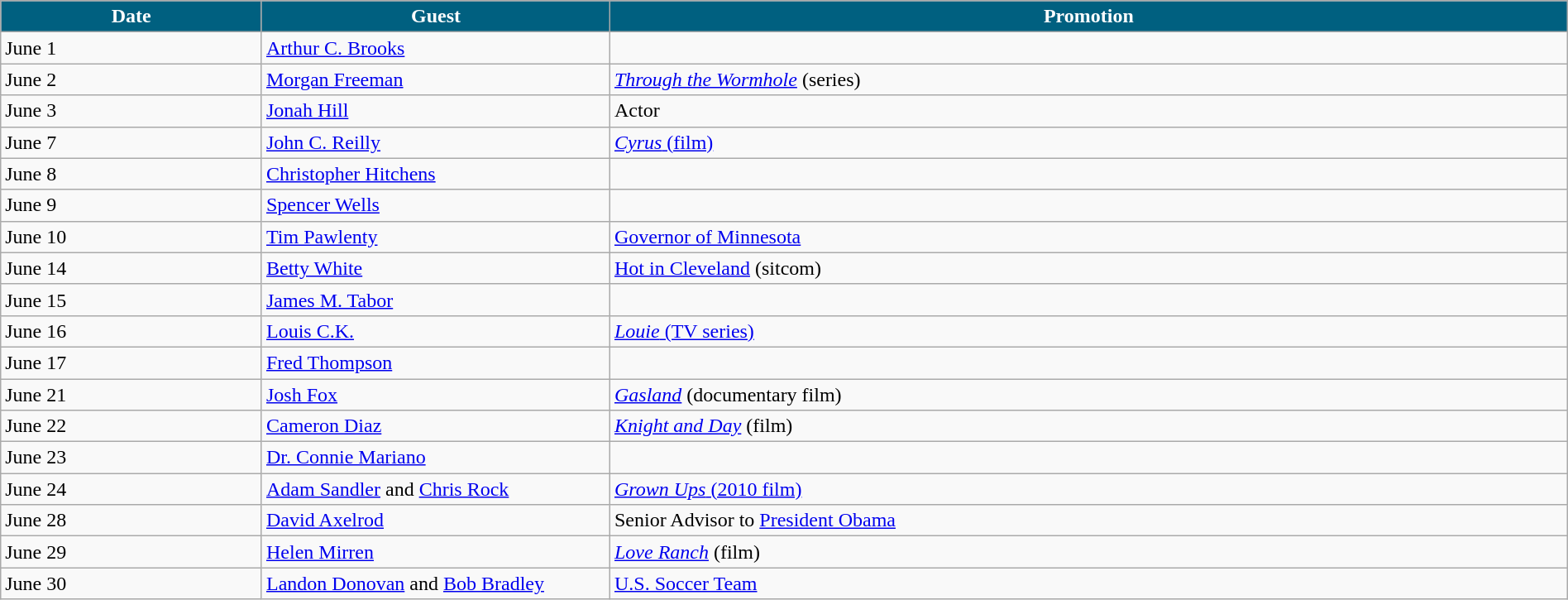<table class="wikitable" width="100%">
<tr bgcolor="#CCCCCC">
<th width="15%" style="background:#006080; color:#FFFFFF">Date</th>
<th width="20%" style="background:#006080; color:#FFFFFF">Guest</th>
<th width="55%" style="background:#006080; color:#FFFFFF">Promotion</th>
</tr>
<tr>
<td width=60pt>June 1</td>
<td><a href='#'>Arthur C. Brooks</a></td>
<td></td>
</tr>
<tr>
<td>June 2</td>
<td><a href='#'>Morgan Freeman</a></td>
<td><em><a href='#'>Through the Wormhole</a></em> (series)</td>
</tr>
<tr>
<td>June 3</td>
<td><a href='#'>Jonah Hill</a></td>
<td>Actor</td>
</tr>
<tr>
<td>June 7</td>
<td><a href='#'>John C. Reilly</a></td>
<td><a href='#'><em>Cyrus</em> (film)</a></td>
</tr>
<tr>
<td>June 8</td>
<td><a href='#'>Christopher Hitchens</a></td>
<td></td>
</tr>
<tr>
<td>June 9</td>
<td><a href='#'>Spencer Wells</a></td>
<td></td>
</tr>
<tr>
<td>June 10</td>
<td><a href='#'>Tim Pawlenty</a></td>
<td><a href='#'>Governor of Minnesota</a></td>
</tr>
<tr>
<td>June 14</td>
<td><a href='#'>Betty White</a></td>
<td><a href='#'>Hot in Cleveland</a> (sitcom)</td>
</tr>
<tr>
<td>June 15</td>
<td><a href='#'>James M. Tabor</a></td>
<td></td>
</tr>
<tr>
<td>June 16</td>
<td><a href='#'>Louis C.K.</a></td>
<td><a href='#'><em>Louie</em> (TV series)</a></td>
</tr>
<tr>
<td>June 17</td>
<td><a href='#'>Fred Thompson</a></td>
<td></td>
</tr>
<tr>
<td>June 21</td>
<td><a href='#'>Josh Fox</a></td>
<td><em><a href='#'>Gasland</a></em> (documentary film)</td>
</tr>
<tr>
<td>June 22</td>
<td><a href='#'>Cameron Diaz</a></td>
<td><em><a href='#'>Knight and Day</a></em> (film)</td>
</tr>
<tr>
<td>June 23</td>
<td><a href='#'>Dr. Connie Mariano</a></td>
<td></td>
</tr>
<tr>
<td>June 24</td>
<td><a href='#'>Adam Sandler</a> and <a href='#'>Chris Rock</a></td>
<td><a href='#'><em>Grown Ups</em> (2010 film)</a></td>
</tr>
<tr>
<td>June 28</td>
<td><a href='#'>David Axelrod</a></td>
<td>Senior Advisor to <a href='#'>President Obama</a></td>
</tr>
<tr>
<td>June 29</td>
<td><a href='#'>Helen Mirren</a></td>
<td><em><a href='#'>Love Ranch</a></em> (film)</td>
</tr>
<tr>
<td>June 30</td>
<td><a href='#'>Landon Donovan</a> and <a href='#'>Bob Bradley</a></td>
<td><a href='#'>U.S. Soccer Team</a></td>
</tr>
</table>
